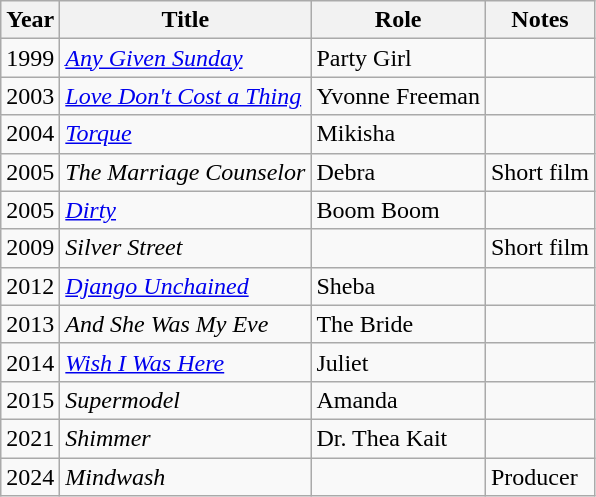<table class="wikitable sortable">
<tr>
<th>Year</th>
<th>Title</th>
<th>Role</th>
<th class="unsortable">Notes</th>
</tr>
<tr>
<td>1999</td>
<td><em><a href='#'>Any Given Sunday</a></em></td>
<td>Party Girl</td>
<td></td>
</tr>
<tr>
<td>2003</td>
<td><em><a href='#'>Love Don't Cost a Thing</a></em></td>
<td>Yvonne Freeman</td>
<td></td>
</tr>
<tr>
<td>2004</td>
<td><em><a href='#'>Torque</a></em></td>
<td>Mikisha</td>
<td></td>
</tr>
<tr>
<td>2005</td>
<td><em>The Marriage Counselor</em></td>
<td>Debra</td>
<td>Short film</td>
</tr>
<tr>
<td>2005</td>
<td><em><a href='#'>Dirty</a></em></td>
<td>Boom Boom</td>
<td></td>
</tr>
<tr>
<td>2009</td>
<td><em>Silver Street</em></td>
<td></td>
<td>Short film</td>
</tr>
<tr>
<td>2012</td>
<td><em><a href='#'>Django Unchained</a></em></td>
<td>Sheba</td>
<td></td>
</tr>
<tr>
<td>2013</td>
<td><em>And She Was My Eve</em></td>
<td>The Bride</td>
<td></td>
</tr>
<tr>
<td>2014</td>
<td><em><a href='#'>Wish I Was Here</a></em></td>
<td>Juliet</td>
<td></td>
</tr>
<tr>
<td>2015</td>
<td><em>Supermodel</em></td>
<td>Amanda</td>
<td></td>
</tr>
<tr>
<td>2021</td>
<td><em>Shimmer</em></td>
<td>Dr. Thea Kait</td>
<td></td>
</tr>
<tr>
<td>2024</td>
<td><em>Mindwash</em></td>
<td></td>
<td>Producer</td>
</tr>
</table>
